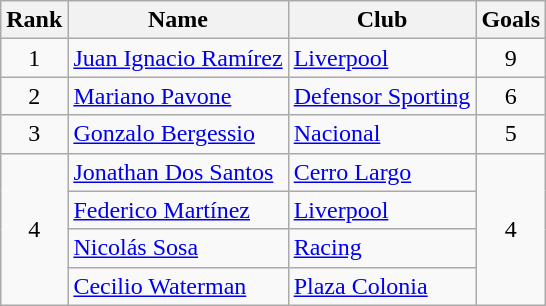<table class="wikitable" border="1">
<tr>
<th>Rank</th>
<th>Name</th>
<th>Club</th>
<th>Goals</th>
</tr>
<tr>
<td align=center>1</td>
<td> <a href='#'>Juan Ignacio Ramírez</a></td>
<td><a href='#'>Liverpool</a></td>
<td align=center>9</td>
</tr>
<tr>
<td align=center>2</td>
<td> <a href='#'>Mariano Pavone</a></td>
<td><a href='#'>Defensor Sporting</a></td>
<td align=center>6</td>
</tr>
<tr>
<td align=center>3</td>
<td> <a href='#'>Gonzalo Bergessio</a></td>
<td><a href='#'>Nacional</a></td>
<td align=center>5</td>
</tr>
<tr>
<td rowspan=4 align=center>4</td>
<td> <a href='#'>Jonathan Dos Santos</a></td>
<td><a href='#'>Cerro Largo</a></td>
<td rowspan=4 align=center>4</td>
</tr>
<tr>
<td> <a href='#'>Federico Martínez</a></td>
<td><a href='#'>Liverpool</a></td>
</tr>
<tr>
<td> <a href='#'>Nicolás Sosa</a></td>
<td><a href='#'>Racing</a></td>
</tr>
<tr>
<td> <a href='#'>Cecilio Waterman</a></td>
<td><a href='#'>Plaza Colonia</a></td>
</tr>
</table>
